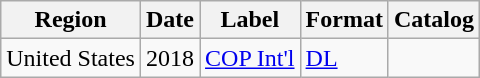<table class="wikitable">
<tr>
<th>Region</th>
<th>Date</th>
<th>Label</th>
<th>Format</th>
<th>Catalog</th>
</tr>
<tr>
<td>United States</td>
<td>2018</td>
<td><a href='#'>COP Int'l</a></td>
<td><a href='#'>DL</a></td>
<td></td>
</tr>
</table>
